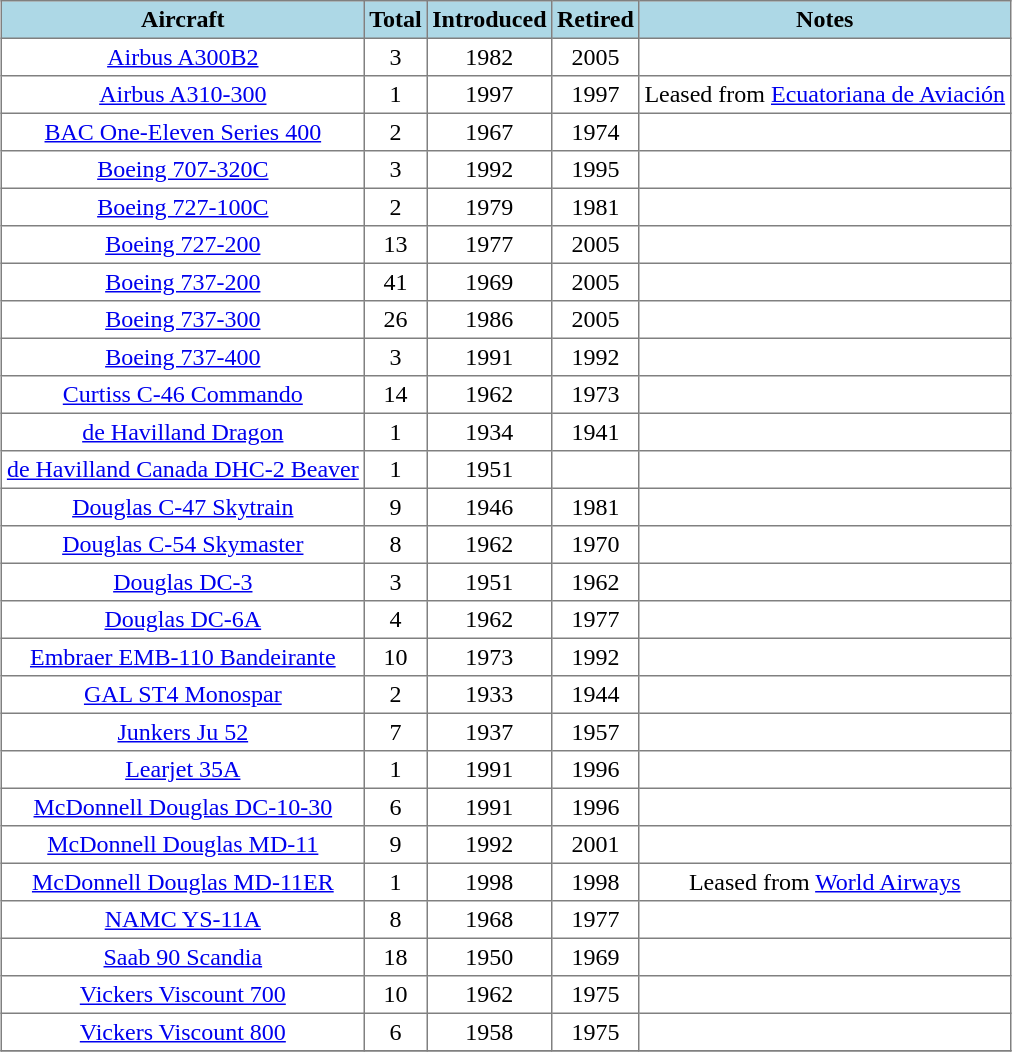<table class="toccolours" border="1" cellpadding="3" style="border-collapse:collapse;text-align:center;margin:1em auto;">
<tr bgcolor=lightblue>
<th>Aircraft</th>
<th>Total</th>
<th>Introduced</th>
<th>Retired</th>
<th>Notes</th>
</tr>
<tr>
<td><a href='#'>Airbus A300B2</a></td>
<td>3</td>
<td>1982</td>
<td>2005</td>
<td></td>
</tr>
<tr>
<td><a href='#'>Airbus A310-300</a></td>
<td>1</td>
<td>1997</td>
<td>1997</td>
<td>Leased from <a href='#'>Ecuatoriana de Aviación</a></td>
</tr>
<tr>
<td><a href='#'>BAC One-Eleven Series 400</a></td>
<td>2</td>
<td>1967</td>
<td>1974</td>
<td></td>
</tr>
<tr>
<td><a href='#'>Boeing 707-320C</a></td>
<td>3</td>
<td>1992</td>
<td>1995</td>
<td></td>
</tr>
<tr>
<td><a href='#'>Boeing 727-100C</a></td>
<td>2</td>
<td>1979</td>
<td>1981</td>
<td></td>
</tr>
<tr>
<td><a href='#'>Boeing 727-200</a></td>
<td>13</td>
<td>1977</td>
<td>2005</td>
<td></td>
</tr>
<tr>
<td><a href='#'>Boeing 737-200</a></td>
<td>41</td>
<td>1969</td>
<td>2005</td>
<td></td>
</tr>
<tr>
<td><a href='#'>Boeing 737-300</a></td>
<td>26</td>
<td>1986</td>
<td>2005</td>
<td></td>
</tr>
<tr>
<td><a href='#'>Boeing 737-400</a></td>
<td>3</td>
<td>1991</td>
<td>1992</td>
<td></td>
</tr>
<tr>
<td><a href='#'>Curtiss C-46 Commando</a></td>
<td>14</td>
<td>1962</td>
<td>1973</td>
<td></td>
</tr>
<tr>
<td><a href='#'>de Havilland Dragon</a></td>
<td>1</td>
<td>1934</td>
<td>1941</td>
<td></td>
</tr>
<tr>
<td><a href='#'>de Havilland Canada DHC-2 Beaver</a></td>
<td>1</td>
<td>1951</td>
<td></td>
<td></td>
</tr>
<tr>
<td><a href='#'>Douglas C-47 Skytrain</a></td>
<td>9</td>
<td>1946</td>
<td>1981</td>
<td></td>
</tr>
<tr>
<td><a href='#'>Douglas C-54 Skymaster</a></td>
<td>8</td>
<td>1962</td>
<td>1970</td>
<td></td>
</tr>
<tr>
<td><a href='#'>Douglas DC-3</a></td>
<td>3</td>
<td>1951</td>
<td>1962</td>
<td></td>
</tr>
<tr>
<td><a href='#'>Douglas DC-6A</a></td>
<td>4</td>
<td>1962</td>
<td>1977</td>
<td></td>
</tr>
<tr>
<td><a href='#'>Embraer EMB-110 Bandeirante</a></td>
<td>10</td>
<td>1973</td>
<td>1992</td>
<td></td>
</tr>
<tr>
<td><a href='#'>GAL ST4 Monospar</a></td>
<td>2</td>
<td>1933</td>
<td>1944</td>
<td></td>
</tr>
<tr>
<td><a href='#'>Junkers Ju 52</a></td>
<td>7</td>
<td>1937</td>
<td>1957</td>
<td></td>
</tr>
<tr>
<td><a href='#'>Learjet 35A</a></td>
<td>1</td>
<td>1991</td>
<td>1996</td>
<td></td>
</tr>
<tr>
<td><a href='#'>McDonnell Douglas DC-10-30</a></td>
<td>6</td>
<td>1991</td>
<td>1996</td>
<td></td>
</tr>
<tr>
<td><a href='#'>McDonnell Douglas MD-11</a></td>
<td>9</td>
<td>1992</td>
<td>2001</td>
<td></td>
</tr>
<tr>
<td><a href='#'>McDonnell Douglas MD-11ER</a></td>
<td>1</td>
<td>1998</td>
<td>1998</td>
<td>Leased from <a href='#'>World Airways</a></td>
</tr>
<tr>
<td><a href='#'>NAMC YS-11A</a></td>
<td>8</td>
<td>1968</td>
<td>1977</td>
<td></td>
</tr>
<tr>
<td><a href='#'>Saab 90 Scandia</a></td>
<td>18</td>
<td>1950</td>
<td>1969</td>
<td></td>
</tr>
<tr>
<td><a href='#'>Vickers Viscount 700</a></td>
<td>10</td>
<td>1962</td>
<td>1975</td>
<td></td>
</tr>
<tr>
<td><a href='#'>Vickers Viscount 800</a></td>
<td>6</td>
<td>1958</td>
<td>1975</td>
<td></td>
</tr>
<tr>
</tr>
</table>
